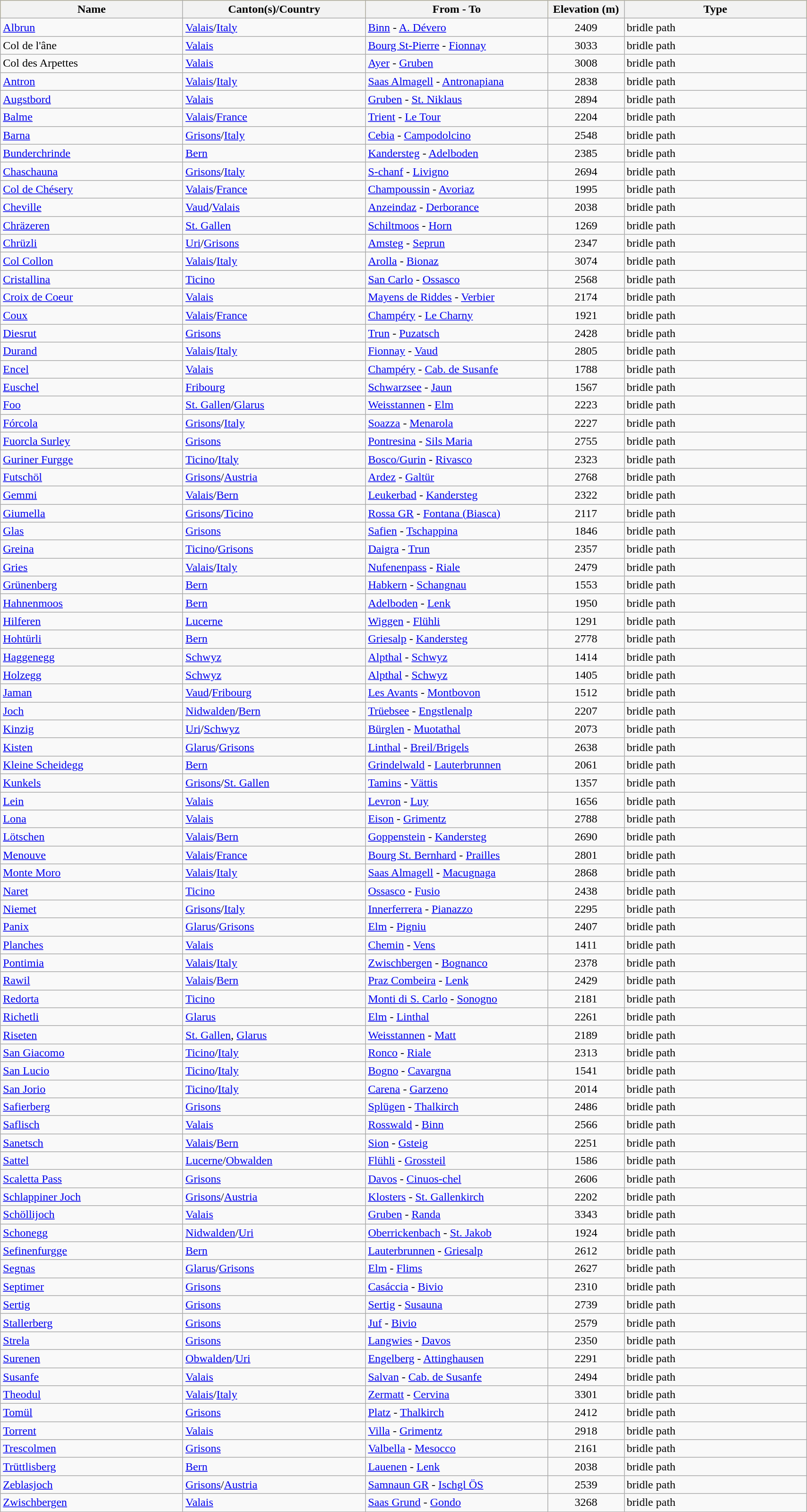<table class="wikitable sortable">
<tr bgcolor="#FFD701">
<th width=250>Name</th>
<th width=250>Canton(s)/Country</th>
<th width=250>From - To</th>
<th width=100>Elevation (m)</th>
<th width=250>Type</th>
</tr>
<tr>
<td><a href='#'>Albrun</a></td>
<td><a href='#'>Valais</a>/<a href='#'>Italy</a></td>
<td><a href='#'>Binn</a> - <a href='#'>A. Dévero</a></td>
<td align=center>2409</td>
<td>bridle path</td>
</tr>
<tr>
<td>Col de l'âne</td>
<td><a href='#'>Valais</a></td>
<td><a href='#'>Bourg St-Pierre</a> - <a href='#'>Fionnay</a></td>
<td align=center>3033</td>
<td>bridle path</td>
</tr>
<tr>
<td>Col des Arpettes</td>
<td><a href='#'>Valais</a></td>
<td><a href='#'>Ayer</a> - <a href='#'>Gruben</a></td>
<td align=center>3008</td>
<td>bridle path</td>
</tr>
<tr>
<td><a href='#'>Antron</a></td>
<td><a href='#'>Valais</a>/<a href='#'>Italy</a></td>
<td><a href='#'>Saas Almagell</a> - <a href='#'>Antronapiana</a></td>
<td align=center>2838</td>
<td>bridle path</td>
</tr>
<tr>
<td><a href='#'>Augstbord</a></td>
<td><a href='#'>Valais</a></td>
<td><a href='#'>Gruben</a> - <a href='#'>St. Niklaus</a></td>
<td align=center>2894</td>
<td>bridle path</td>
</tr>
<tr>
<td><a href='#'>Balme</a></td>
<td><a href='#'>Valais</a>/<a href='#'>France</a></td>
<td><a href='#'>Trient</a> - <a href='#'>Le Tour</a></td>
<td align=center>2204</td>
<td>bridle path</td>
</tr>
<tr>
<td><a href='#'>Barna</a></td>
<td><a href='#'>Grisons</a>/<a href='#'>Italy</a></td>
<td><a href='#'>Cebia</a> - <a href='#'>Campodolcino</a></td>
<td align=center>2548</td>
<td>bridle path</td>
</tr>
<tr>
<td><a href='#'>Bunderchrinde</a></td>
<td><a href='#'>Bern</a></td>
<td><a href='#'>Kandersteg</a> - <a href='#'>Adelboden</a></td>
<td align=center>2385</td>
<td>bridle path</td>
</tr>
<tr>
<td><a href='#'>Chaschauna</a></td>
<td><a href='#'>Grisons</a>/<a href='#'>Italy</a></td>
<td><a href='#'>S-chanf</a> - <a href='#'>Livigno</a></td>
<td align=center>2694</td>
<td>bridle path</td>
</tr>
<tr>
<td><a href='#'>Col de Chésery</a></td>
<td><a href='#'>Valais</a>/<a href='#'>France</a></td>
<td><a href='#'>Champoussin</a> - <a href='#'>Avoriaz</a></td>
<td align=center>1995</td>
<td>bridle path</td>
</tr>
<tr>
<td><a href='#'>Cheville</a></td>
<td><a href='#'>Vaud</a>/<a href='#'>Valais</a></td>
<td><a href='#'>Anzeindaz</a> - <a href='#'>Derborance</a></td>
<td align=center>2038</td>
<td>bridle path</td>
</tr>
<tr>
<td><a href='#'>Chräzeren</a></td>
<td><a href='#'>St. Gallen</a></td>
<td><a href='#'>Schiltmoos</a> - <a href='#'>Horn</a></td>
<td align=center>1269</td>
<td>bridle path</td>
</tr>
<tr>
<td><a href='#'>Chrüzli</a></td>
<td><a href='#'>Uri</a>/<a href='#'>Grisons</a></td>
<td><a href='#'>Amsteg</a> - <a href='#'>Seprun</a></td>
<td align=center>2347</td>
<td>bridle path</td>
</tr>
<tr>
<td><a href='#'>Col Collon</a></td>
<td><a href='#'>Valais</a>/<a href='#'>Italy</a></td>
<td><a href='#'>Arolla</a> - <a href='#'>Bionaz</a></td>
<td align=center>3074</td>
<td>bridle path</td>
</tr>
<tr>
<td><a href='#'>Cristallina</a></td>
<td><a href='#'>Ticino</a></td>
<td><a href='#'>San Carlo</a> - <a href='#'>Ossasco</a></td>
<td align=center>2568</td>
<td>bridle path</td>
</tr>
<tr>
<td><a href='#'>Croix de Coeur</a></td>
<td><a href='#'>Valais</a></td>
<td><a href='#'>Mayens de Riddes</a> - <a href='#'>Verbier</a></td>
<td align=center>2174</td>
<td>bridle path</td>
</tr>
<tr>
<td><a href='#'>Coux</a></td>
<td><a href='#'>Valais</a>/<a href='#'>France</a></td>
<td><a href='#'>Champéry</a> - <a href='#'>Le Charny</a></td>
<td align=center>1921</td>
<td>bridle path</td>
</tr>
<tr>
<td><a href='#'>Diesrut</a></td>
<td><a href='#'>Grisons</a></td>
<td><a href='#'>Trun</a> - <a href='#'>Puzatsch</a></td>
<td align=center>2428</td>
<td>bridle path</td>
</tr>
<tr>
<td><a href='#'>Durand</a></td>
<td><a href='#'>Valais</a>/<a href='#'>Italy</a></td>
<td><a href='#'>Fionnay</a> - <a href='#'>Vaud</a></td>
<td align=center>2805</td>
<td>bridle path</td>
</tr>
<tr>
<td><a href='#'>Encel</a></td>
<td><a href='#'>Valais</a></td>
<td><a href='#'>Champéry</a> - <a href='#'>Cab. de Susanfe</a></td>
<td align=center>1788</td>
<td>bridle path</td>
</tr>
<tr>
<td><a href='#'>Euschel</a></td>
<td><a href='#'>Fribourg</a></td>
<td><a href='#'>Schwarzsee</a> - <a href='#'>Jaun</a></td>
<td align=center>1567</td>
<td>bridle path</td>
</tr>
<tr>
<td><a href='#'>Foo</a></td>
<td><a href='#'>St. Gallen</a>/<a href='#'>Glarus</a></td>
<td><a href='#'>Weisstannen</a> - <a href='#'>Elm</a></td>
<td align=center>2223</td>
<td>bridle path</td>
</tr>
<tr>
<td><a href='#'>Fórcola</a></td>
<td><a href='#'>Grisons</a>/<a href='#'>Italy</a></td>
<td><a href='#'>Soazza</a> - <a href='#'>Menarola</a></td>
<td align=center>2227</td>
<td>bridle path</td>
</tr>
<tr>
<td><a href='#'>Fuorcla Surley</a></td>
<td><a href='#'>Grisons</a></td>
<td><a href='#'>Pontresina</a> - <a href='#'>Sils Maria</a></td>
<td align=center>2755</td>
<td>bridle path</td>
</tr>
<tr>
<td><a href='#'>Guriner Furgge</a></td>
<td><a href='#'>Ticino</a>/<a href='#'>Italy</a></td>
<td><a href='#'>Bosco/Gurin</a> - <a href='#'>Rivasco</a></td>
<td align=center>2323</td>
<td>bridle path</td>
</tr>
<tr>
<td><a href='#'>Futschöl</a></td>
<td><a href='#'>Grisons</a>/<a href='#'>Austria</a></td>
<td><a href='#'>Ardez</a> - <a href='#'>Galtür</a></td>
<td align=center>2768</td>
<td>bridle path</td>
</tr>
<tr>
<td><a href='#'>Gemmi</a></td>
<td><a href='#'>Valais</a>/<a href='#'>Bern</a></td>
<td><a href='#'>Leukerbad</a> - <a href='#'>Kandersteg</a></td>
<td align=center>2322</td>
<td>bridle path</td>
</tr>
<tr>
<td><a href='#'>Giumella</a></td>
<td><a href='#'>Grisons</a>/<a href='#'>Ticino</a></td>
<td><a href='#'>Rossa GR</a> - <a href='#'>Fontana (Biasca)</a></td>
<td align=center>2117</td>
<td>bridle path</td>
</tr>
<tr>
<td><a href='#'>Glas</a></td>
<td><a href='#'>Grisons</a></td>
<td><a href='#'>Safien</a> - <a href='#'>Tschappina</a></td>
<td align=center>1846</td>
<td>bridle path</td>
</tr>
<tr>
<td><a href='#'>Greina</a></td>
<td><a href='#'>Ticino</a>/<a href='#'>Grisons</a></td>
<td><a href='#'>Daigra</a> - <a href='#'>Trun</a></td>
<td align=center>2357</td>
<td>bridle path</td>
</tr>
<tr>
<td><a href='#'>Gries</a></td>
<td><a href='#'>Valais</a>/<a href='#'>Italy</a></td>
<td><a href='#'>Nufenenpass</a> - <a href='#'>Riale</a></td>
<td align=center>2479</td>
<td>bridle path</td>
</tr>
<tr>
<td><a href='#'>Grünenberg</a></td>
<td><a href='#'>Bern</a></td>
<td><a href='#'>Habkern</a> - <a href='#'>Schangnau</a></td>
<td align=center>1553</td>
<td>bridle path</td>
</tr>
<tr>
<td><a href='#'>Hahnenmoos</a></td>
<td><a href='#'>Bern</a></td>
<td><a href='#'>Adelboden</a> - <a href='#'>Lenk</a></td>
<td align=center>1950</td>
<td>bridle path</td>
</tr>
<tr>
<td><a href='#'>Hilferen</a></td>
<td><a href='#'>Lucerne</a></td>
<td><a href='#'>Wiggen</a> - <a href='#'>Flühli</a></td>
<td align=center>1291</td>
<td>bridle path</td>
</tr>
<tr>
<td><a href='#'>Hohtürli</a></td>
<td><a href='#'>Bern</a></td>
<td><a href='#'>Griesalp</a> - <a href='#'>Kandersteg</a></td>
<td align=center>2778</td>
<td>bridle path</td>
</tr>
<tr>
<td><a href='#'>Haggenegg</a></td>
<td><a href='#'>Schwyz</a></td>
<td><a href='#'>Alpthal</a> - <a href='#'>Schwyz</a></td>
<td align=center>1414</td>
<td>bridle path</td>
</tr>
<tr>
<td><a href='#'>Holzegg</a></td>
<td><a href='#'>Schwyz</a></td>
<td><a href='#'>Alpthal</a> - <a href='#'>Schwyz</a></td>
<td align=center>1405</td>
<td>bridle path</td>
</tr>
<tr>
<td><a href='#'>Jaman</a></td>
<td><a href='#'>Vaud</a>/<a href='#'>Fribourg</a></td>
<td><a href='#'>Les Avants</a> - <a href='#'>Montbovon</a></td>
<td align=center>1512</td>
<td>bridle path</td>
</tr>
<tr>
<td><a href='#'>Joch</a></td>
<td><a href='#'>Nidwalden</a>/<a href='#'>Bern</a></td>
<td><a href='#'>Trüebsee</a> - <a href='#'>Engstlenalp</a></td>
<td align=center>2207</td>
<td>bridle path</td>
</tr>
<tr>
<td><a href='#'>Kinzig</a></td>
<td><a href='#'>Uri</a>/<a href='#'>Schwyz</a></td>
<td><a href='#'>Bürglen</a> - <a href='#'>Muotathal</a></td>
<td align=center>2073</td>
<td>bridle path</td>
</tr>
<tr>
<td><a href='#'>Kisten</a></td>
<td><a href='#'>Glarus</a>/<a href='#'>Grisons</a></td>
<td><a href='#'>Linthal</a> - <a href='#'>Breil/Brigels</a></td>
<td align=center>2638</td>
<td>bridle path</td>
</tr>
<tr>
<td><a href='#'>Kleine Scheidegg</a></td>
<td><a href='#'>Bern</a></td>
<td><a href='#'>Grindelwald</a> - <a href='#'>Lauterbrunnen</a></td>
<td align=center>2061</td>
<td>bridle path</td>
</tr>
<tr>
<td><a href='#'>Kunkels</a></td>
<td><a href='#'>Grisons</a>/<a href='#'>St. Gallen</a></td>
<td><a href='#'>Tamins</a> - <a href='#'>Vättis</a></td>
<td align=center>1357</td>
<td>bridle path</td>
</tr>
<tr>
<td><a href='#'>Lein</a></td>
<td><a href='#'>Valais</a></td>
<td><a href='#'>Levron</a> - <a href='#'>Luy</a></td>
<td align=center>1656</td>
<td>bridle path</td>
</tr>
<tr>
<td><a href='#'>Lona</a></td>
<td><a href='#'>Valais</a></td>
<td><a href='#'>Eison</a> - <a href='#'>Grimentz</a></td>
<td align=center>2788</td>
<td>bridle path</td>
</tr>
<tr>
<td><a href='#'>Lötschen</a></td>
<td><a href='#'>Valais</a>/<a href='#'>Bern</a></td>
<td><a href='#'>Goppenstein</a> - <a href='#'>Kandersteg</a></td>
<td align=center>2690</td>
<td>bridle path</td>
</tr>
<tr>
<td><a href='#'>Menouve</a></td>
<td><a href='#'>Valais</a>/<a href='#'>France</a></td>
<td><a href='#'>Bourg St. Bernhard</a> - <a href='#'>Prailles</a></td>
<td align=center>2801</td>
<td>bridle path</td>
</tr>
<tr>
<td><a href='#'>Monte Moro</a></td>
<td><a href='#'>Valais</a>/<a href='#'>Italy</a></td>
<td><a href='#'>Saas Almagell</a> - <a href='#'>Macugnaga</a></td>
<td align=center>2868</td>
<td>bridle path</td>
</tr>
<tr>
<td><a href='#'>Naret</a></td>
<td><a href='#'>Ticino</a></td>
<td><a href='#'>Ossasco</a> - <a href='#'>Fusio</a></td>
<td align=center>2438</td>
<td>bridle path</td>
</tr>
<tr>
<td><a href='#'>Niemet</a></td>
<td><a href='#'>Grisons</a>/<a href='#'>Italy</a></td>
<td><a href='#'>Innerferrera</a> - <a href='#'>Pianazzo</a></td>
<td align=center>2295</td>
<td>bridle path</td>
</tr>
<tr>
<td><a href='#'>Panix</a></td>
<td><a href='#'>Glarus</a>/<a href='#'>Grisons</a></td>
<td><a href='#'>Elm</a> - <a href='#'>Pigniu</a></td>
<td align=center>2407</td>
<td>bridle path</td>
</tr>
<tr>
<td><a href='#'>Planches</a></td>
<td><a href='#'>Valais</a></td>
<td><a href='#'>Chemin</a> - <a href='#'>Vens</a></td>
<td align=center>1411</td>
<td>bridle path</td>
</tr>
<tr>
<td><a href='#'>Pontimia</a></td>
<td><a href='#'>Valais</a>/<a href='#'>Italy</a></td>
<td><a href='#'>Zwischbergen</a> - <a href='#'>Bognanco</a></td>
<td align=center>2378</td>
<td>bridle path</td>
</tr>
<tr>
<td><a href='#'>Rawil</a></td>
<td><a href='#'>Valais</a>/<a href='#'>Bern</a></td>
<td><a href='#'>Praz Combeira</a> - <a href='#'>Lenk</a></td>
<td align=center>2429</td>
<td>bridle path</td>
</tr>
<tr>
<td><a href='#'>Redorta</a></td>
<td><a href='#'>Ticino</a></td>
<td><a href='#'>Monti di S. Carlo</a> - <a href='#'>Sonogno</a></td>
<td align=center>2181</td>
<td>bridle path</td>
</tr>
<tr>
<td><a href='#'>Richetli</a></td>
<td><a href='#'>Glarus</a></td>
<td><a href='#'>Elm</a> - <a href='#'>Linthal</a></td>
<td align=center>2261</td>
<td>bridle path</td>
</tr>
<tr>
<td><a href='#'>Riseten</a></td>
<td><a href='#'>St. Gallen</a>, <a href='#'>Glarus</a></td>
<td><a href='#'>Weisstannen</a> - <a href='#'>Matt</a></td>
<td align=center>2189</td>
<td>bridle path</td>
</tr>
<tr>
<td><a href='#'>San Giacomo</a></td>
<td><a href='#'>Ticino</a>/<a href='#'>Italy</a></td>
<td><a href='#'>Ronco</a> - <a href='#'>Riale</a></td>
<td align=center>2313</td>
<td>bridle path</td>
</tr>
<tr>
<td><a href='#'>San Lucio</a></td>
<td><a href='#'>Ticino</a>/<a href='#'>Italy</a></td>
<td><a href='#'>Bogno</a> - <a href='#'>Cavargna</a></td>
<td align=center>1541</td>
<td>bridle path</td>
</tr>
<tr>
<td><a href='#'>San Jorio</a></td>
<td><a href='#'>Ticino</a>/<a href='#'>Italy</a></td>
<td><a href='#'>Carena</a> - <a href='#'>Garzeno</a></td>
<td align=center>2014</td>
<td>bridle path</td>
</tr>
<tr>
<td><a href='#'>Safierberg</a></td>
<td><a href='#'>Grisons</a></td>
<td><a href='#'>Splügen</a> - <a href='#'>Thalkirch</a></td>
<td align=center>2486</td>
<td>bridle path</td>
</tr>
<tr>
<td><a href='#'>Saflisch</a></td>
<td><a href='#'>Valais</a></td>
<td><a href='#'>Rosswald</a> - <a href='#'>Binn</a></td>
<td align=center>2566</td>
<td>bridle path</td>
</tr>
<tr>
<td><a href='#'>Sanetsch</a></td>
<td><a href='#'>Valais</a>/<a href='#'>Bern</a></td>
<td><a href='#'>Sion</a> - <a href='#'>Gsteig</a></td>
<td align=center>2251</td>
<td>bridle path</td>
</tr>
<tr>
<td><a href='#'>Sattel</a></td>
<td><a href='#'>Lucerne</a>/<a href='#'>Obwalden</a></td>
<td><a href='#'>Flühli</a> - <a href='#'>Grossteil</a></td>
<td align=center>1586</td>
<td>bridle path</td>
</tr>
<tr>
<td><a href='#'>Scaletta Pass</a></td>
<td><a href='#'>Grisons</a></td>
<td><a href='#'>Davos</a> - <a href='#'>Cinuos-chel</a></td>
<td align=center>2606</td>
<td>bridle path</td>
</tr>
<tr>
<td><a href='#'>Schlappiner Joch</a></td>
<td><a href='#'>Grisons</a>/<a href='#'>Austria</a></td>
<td><a href='#'>Klosters</a> - <a href='#'>St. Gallenkirch</a></td>
<td align=center>2202</td>
<td>bridle path</td>
</tr>
<tr>
<td><a href='#'>Schöllijoch</a></td>
<td><a href='#'>Valais</a></td>
<td><a href='#'>Gruben</a> - <a href='#'>Randa</a></td>
<td align=center>3343</td>
<td>bridle path</td>
</tr>
<tr>
<td><a href='#'>Schonegg</a></td>
<td><a href='#'>Nidwalden</a>/<a href='#'>Uri</a></td>
<td><a href='#'>Oberrickenbach</a> - <a href='#'>St. Jakob</a></td>
<td align=center>1924</td>
<td>bridle path</td>
</tr>
<tr>
<td><a href='#'>Sefinenfurgge</a></td>
<td><a href='#'>Bern</a></td>
<td><a href='#'>Lauterbrunnen</a> - <a href='#'>Griesalp</a></td>
<td align=center>2612</td>
<td>bridle path</td>
</tr>
<tr>
<td><a href='#'>Segnas</a></td>
<td><a href='#'>Glarus</a>/<a href='#'>Grisons</a></td>
<td><a href='#'>Elm</a> - <a href='#'>Flims</a></td>
<td align=center>2627</td>
<td>bridle path</td>
</tr>
<tr>
<td><a href='#'>Septimer</a></td>
<td><a href='#'>Grisons</a></td>
<td><a href='#'>Casáccia</a> - <a href='#'>Bivio</a></td>
<td align=center>2310</td>
<td>bridle path</td>
</tr>
<tr>
<td><a href='#'>Sertig</a></td>
<td><a href='#'>Grisons</a></td>
<td><a href='#'>Sertig</a> - <a href='#'>Susauna</a></td>
<td align=center>2739</td>
<td>bridle path</td>
</tr>
<tr>
<td><a href='#'>Stallerberg</a></td>
<td><a href='#'>Grisons</a></td>
<td><a href='#'>Juf</a> - <a href='#'>Bivio</a></td>
<td align=center>2579</td>
<td>bridle path</td>
</tr>
<tr>
<td><a href='#'>Strela</a></td>
<td><a href='#'>Grisons</a></td>
<td><a href='#'>Langwies</a> - <a href='#'>Davos</a></td>
<td align=center>2350</td>
<td>bridle path</td>
</tr>
<tr>
<td><a href='#'>Surenen</a></td>
<td><a href='#'>Obwalden</a>/<a href='#'>Uri</a></td>
<td><a href='#'>Engelberg</a> - <a href='#'>Attinghausen</a></td>
<td align=center>2291</td>
<td>bridle path</td>
</tr>
<tr>
<td><a href='#'>Susanfe</a></td>
<td><a href='#'>Valais</a></td>
<td><a href='#'>Salvan</a> - <a href='#'>Cab. de Susanfe</a></td>
<td align=center>2494</td>
<td>bridle path</td>
</tr>
<tr>
<td><a href='#'>Theodul</a></td>
<td><a href='#'>Valais</a>/<a href='#'>Italy</a></td>
<td><a href='#'>Zermatt</a> - <a href='#'>Cervina</a></td>
<td align=center>3301</td>
<td>bridle path</td>
</tr>
<tr>
<td><a href='#'>Tomül</a></td>
<td><a href='#'>Grisons</a></td>
<td><a href='#'>Platz</a> - <a href='#'>Thalkirch</a></td>
<td align=center>2412</td>
<td>bridle path</td>
</tr>
<tr>
<td><a href='#'>Torrent</a></td>
<td><a href='#'>Valais</a></td>
<td><a href='#'>Villa</a> - <a href='#'>Grimentz</a></td>
<td align=center>2918</td>
<td>bridle path</td>
</tr>
<tr>
<td><a href='#'>Trescolmen</a></td>
<td><a href='#'>Grisons</a></td>
<td><a href='#'>Valbella</a> - <a href='#'>Mesocco</a></td>
<td align=center>2161</td>
<td>bridle path</td>
</tr>
<tr>
<td><a href='#'>Trüttlisberg</a></td>
<td><a href='#'>Bern</a></td>
<td><a href='#'>Lauenen</a> - <a href='#'>Lenk</a></td>
<td align=center>2038</td>
<td>bridle path</td>
</tr>
<tr>
<td><a href='#'>Zeblasjoch</a></td>
<td><a href='#'>Grisons</a>/<a href='#'>Austria</a></td>
<td><a href='#'>Samnaun GR</a> - <a href='#'>Ischgl ÖS</a></td>
<td align=center>2539</td>
<td>bridle path</td>
</tr>
<tr>
<td><a href='#'>Zwischbergen</a></td>
<td><a href='#'>Valais</a></td>
<td><a href='#'>Saas Grund</a> - <a href='#'>Gondo</a></td>
<td align=center>3268</td>
<td>bridle path</td>
</tr>
</table>
